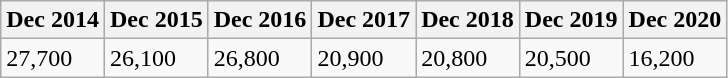<table class="wikitable">
<tr>
<th>Dec 2014</th>
<th>Dec 2015</th>
<th>Dec 2016</th>
<th>Dec 2017</th>
<th>Dec 2018</th>
<th>Dec 2019</th>
<th>Dec 2020</th>
</tr>
<tr>
<td>27,700</td>
<td>26,100</td>
<td>26,800</td>
<td>20,900</td>
<td>20,800</td>
<td>20,500</td>
<td>16,200</td>
</tr>
</table>
